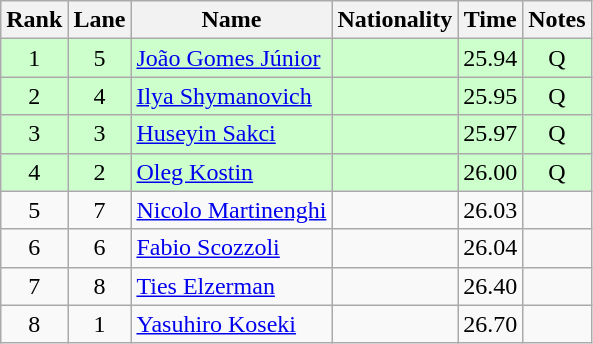<table class="wikitable sortable" style="text-align:center">
<tr>
<th>Rank</th>
<th>Lane</th>
<th>Name</th>
<th>Nationality</th>
<th>Time</th>
<th>Notes</th>
</tr>
<tr bgcolor=ccffcc>
<td>1</td>
<td>5</td>
<td align=left><a href='#'>João Gomes Júnior</a></td>
<td align=left></td>
<td>25.94</td>
<td>Q</td>
</tr>
<tr bgcolor=ccffcc>
<td>2</td>
<td>4</td>
<td align=left><a href='#'>Ilya Shymanovich</a></td>
<td align=left></td>
<td>25.95</td>
<td>Q</td>
</tr>
<tr bgcolor=ccffcc>
<td>3</td>
<td>3</td>
<td align=left><a href='#'>Huseyin Sakci</a></td>
<td align=left></td>
<td>25.97</td>
<td>Q</td>
</tr>
<tr bgcolor=ccffcc>
<td>4</td>
<td>2</td>
<td align=left><a href='#'>Oleg Kostin</a></td>
<td align=left></td>
<td>26.00</td>
<td>Q</td>
</tr>
<tr>
<td>5</td>
<td>7</td>
<td align=left><a href='#'>Nicolo Martinenghi</a></td>
<td align=left></td>
<td>26.03</td>
<td></td>
</tr>
<tr>
<td>6</td>
<td>6</td>
<td align=left><a href='#'>Fabio Scozzoli</a></td>
<td align=left></td>
<td>26.04</td>
<td></td>
</tr>
<tr>
<td>7</td>
<td>8</td>
<td align=left><a href='#'>Ties Elzerman</a></td>
<td align=left></td>
<td>26.40</td>
<td></td>
</tr>
<tr>
<td>8</td>
<td>1</td>
<td align=left><a href='#'>Yasuhiro Koseki</a></td>
<td align=left></td>
<td>26.70</td>
<td></td>
</tr>
</table>
